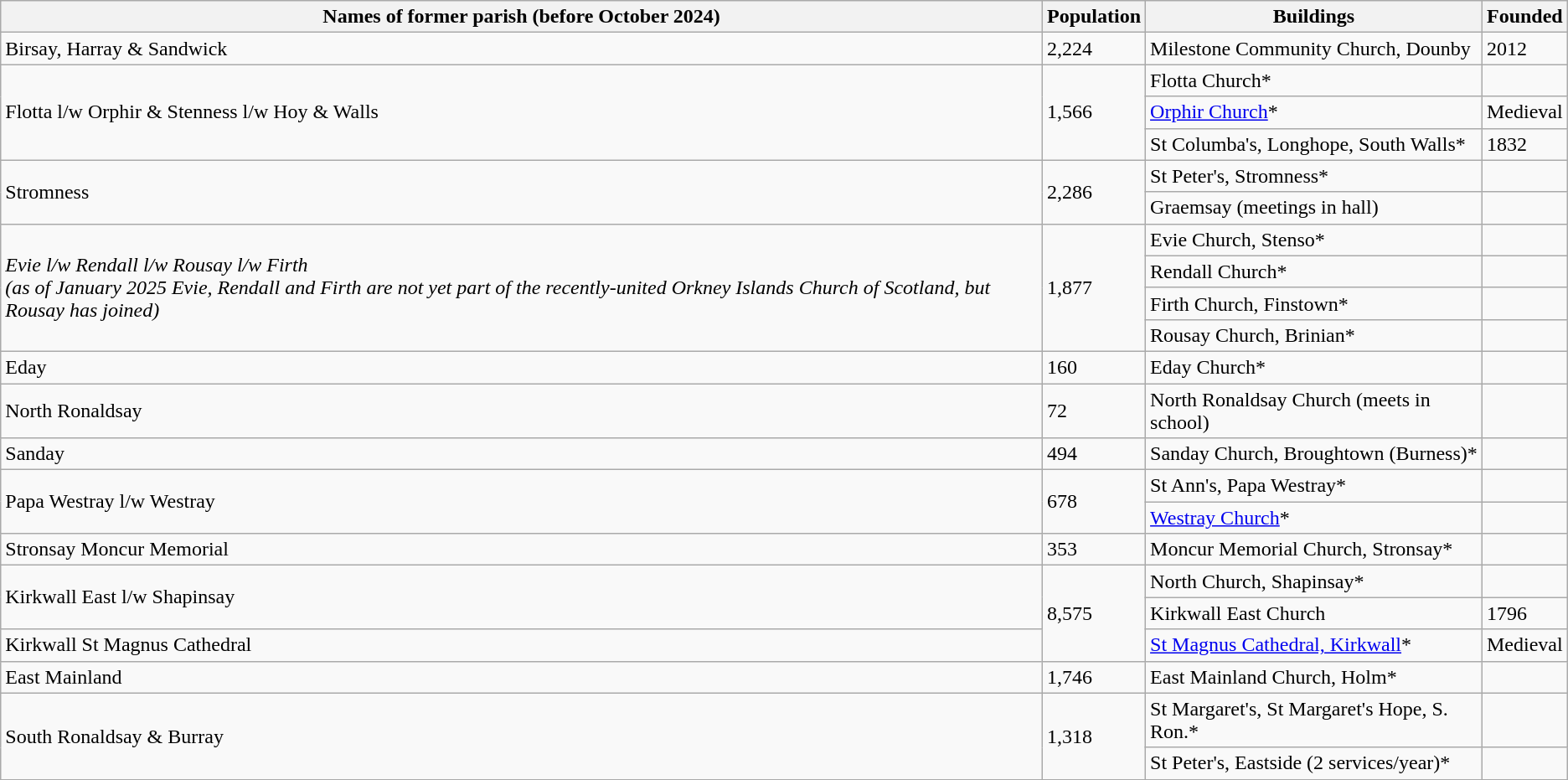<table class="wikitable">
<tr>
<th>Names of former parish (before October 2024)</th>
<th>Population</th>
<th>Buildings</th>
<th>Founded</th>
</tr>
<tr>
<td>Birsay, Harray & Sandwick</td>
<td>2,224</td>
<td>Milestone Community Church, Dounby</td>
<td>2012</td>
</tr>
<tr>
<td rowspan="3">Flotta l/w Orphir & Stenness l/w Hoy & Walls</td>
<td rowspan="3">1,566</td>
<td>Flotta Church*</td>
<td></td>
</tr>
<tr>
<td><a href='#'>Orphir Church</a>*</td>
<td>Medieval</td>
</tr>
<tr>
<td>St Columba's, Longhope, South Walls*</td>
<td>1832</td>
</tr>
<tr>
<td rowspan="2">Stromness</td>
<td rowspan="2">2,286</td>
<td>St Peter's, Stromness*</td>
<td></td>
</tr>
<tr>
<td>Graemsay (meetings in hall)</td>
<td></td>
</tr>
<tr>
<td rowspan="4"><em>Evie l/w Rendall l/w Rousay l/w Firth</em><br><em>(as of January 2025 Evie, Rendall and Firth are not yet part of the recently-united Orkney Islands Church of Scotland, but Rousay has joined)</em></td>
<td rowspan="4">1,877</td>
<td>Evie Church, Stenso*</td>
<td></td>
</tr>
<tr>
<td>Rendall Church*</td>
<td></td>
</tr>
<tr>
<td>Firth Church, Finstown*</td>
<td></td>
</tr>
<tr>
<td>Rousay Church, Brinian*</td>
<td></td>
</tr>
<tr>
<td>Eday</td>
<td>160</td>
<td>Eday Church*</td>
<td></td>
</tr>
<tr>
<td>North Ronaldsay</td>
<td>72</td>
<td>North Ronaldsay Church (meets in school)</td>
<td></td>
</tr>
<tr>
<td>Sanday</td>
<td>494</td>
<td>Sanday Church, Broughtown (Burness)*</td>
<td></td>
</tr>
<tr>
<td rowspan="2">Papa Westray l/w Westray</td>
<td rowspan="2">678</td>
<td>St Ann's, Papa Westray*</td>
<td></td>
</tr>
<tr>
<td><a href='#'>Westray Church</a>*</td>
<td></td>
</tr>
<tr>
<td>Stronsay Moncur Memorial</td>
<td>353</td>
<td>Moncur Memorial Church, Stronsay*</td>
<td></td>
</tr>
<tr>
<td rowspan="2">Kirkwall East l/w Shapinsay</td>
<td rowspan="3">8,575</td>
<td>North Church, Shapinsay*</td>
<td></td>
</tr>
<tr>
<td>Kirkwall East Church</td>
<td>1796</td>
</tr>
<tr>
<td>Kirkwall St Magnus Cathedral</td>
<td><a href='#'>St Magnus Cathedral, Kirkwall</a>*</td>
<td>Medieval</td>
</tr>
<tr>
<td>East Mainland</td>
<td>1,746</td>
<td>East Mainland Church, Holm*</td>
<td></td>
</tr>
<tr>
<td rowspan="2">South Ronaldsay & Burray</td>
<td rowspan="2">1,318</td>
<td>St Margaret's, St Margaret's Hope, S. Ron.*</td>
<td></td>
</tr>
<tr>
<td>St Peter's, Eastside (2 services/year)*</td>
<td></td>
</tr>
</table>
